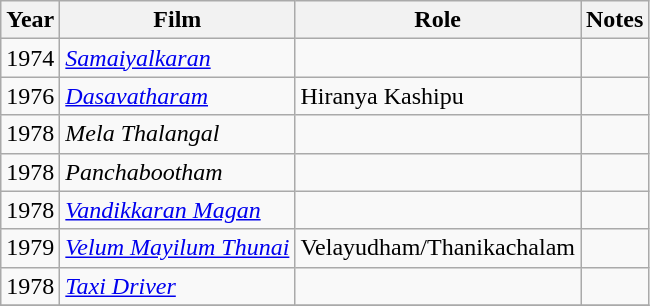<table class="wikitable sortable">
<tr>
<th>Year</th>
<th>Film</th>
<th>Role</th>
<th>Notes</th>
</tr>
<tr>
<td>1974</td>
<td><em><a href='#'>Samaiyalkaran</a></em></td>
<td></td>
</tr>
<tr>
<td>1976</td>
<td><em><a href='#'>Dasavatharam</a></em></td>
<td>Hiranya Kashipu</td>
<td></td>
</tr>
<tr>
<td>1978</td>
<td><em>Mela Thalangal</em></td>
<td></td>
<td></td>
</tr>
<tr>
<td>1978</td>
<td><em>Panchabootham</em></td>
<td></td>
<td></td>
</tr>
<tr>
<td>1978</td>
<td><em><a href='#'>Vandikkaran Magan</a></em></td>
<td></td>
<td></td>
</tr>
<tr>
<td>1979</td>
<td><em><a href='#'>Velum Mayilum Thunai</a></em></td>
<td>Velayudham/Thanikachalam</td>
<td></td>
</tr>
<tr>
<td>1978</td>
<td><em><a href='#'>Taxi Driver</a></em></td>
<td></td>
<td></td>
</tr>
<tr>
</tr>
</table>
